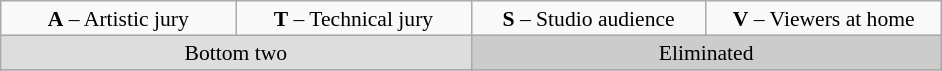<table class="wikitable" style="text-align:center; font-size:90%; line-height:16px;">
<tr>
<td width=150><strong>A</strong> – Artistic jury</td>
<td width=150><strong>T</strong> – Technical jury</td>
<td width=150><strong>S</strong> – Studio audience</td>
<td width=150><strong>V</strong> – Viewers at home</td>
</tr>
<tr>
<td colspan=2 style="background:#DDDDDD;">Bottom two</td>
<td colspan=2 style="background:#CCCCCC;">Eliminated</td>
</tr>
<tr>
</tr>
</table>
